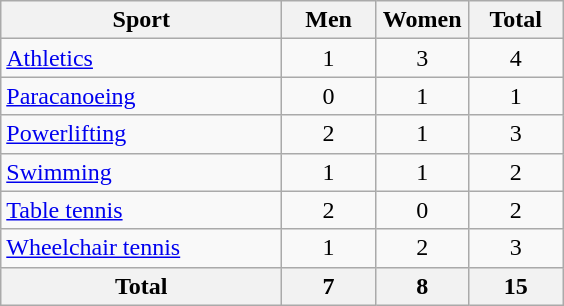<table class="wikitable sortable" style="text-align:center;">
<tr>
<th width=180>Sport</th>
<th width=55>Men</th>
<th width=55>Women</th>
<th width=55>Total</th>
</tr>
<tr>
<td align=left><a href='#'>Athletics</a></td>
<td>1</td>
<td>3</td>
<td>4</td>
</tr>
<tr>
<td align=left><a href='#'>Paracanoeing</a></td>
<td>0</td>
<td>1</td>
<td>1</td>
</tr>
<tr>
<td align=left><a href='#'>Powerlifting</a></td>
<td>2</td>
<td>1</td>
<td>3</td>
</tr>
<tr>
<td align=left><a href='#'>Swimming</a></td>
<td>1</td>
<td>1</td>
<td>2</td>
</tr>
<tr>
<td align=left><a href='#'>Table tennis</a></td>
<td>2</td>
<td>0</td>
<td>2</td>
</tr>
<tr>
<td align=left><a href='#'>Wheelchair tennis</a></td>
<td>1</td>
<td>2</td>
<td>3</td>
</tr>
<tr>
<th>Total</th>
<th>7</th>
<th>8</th>
<th>15</th>
</tr>
</table>
